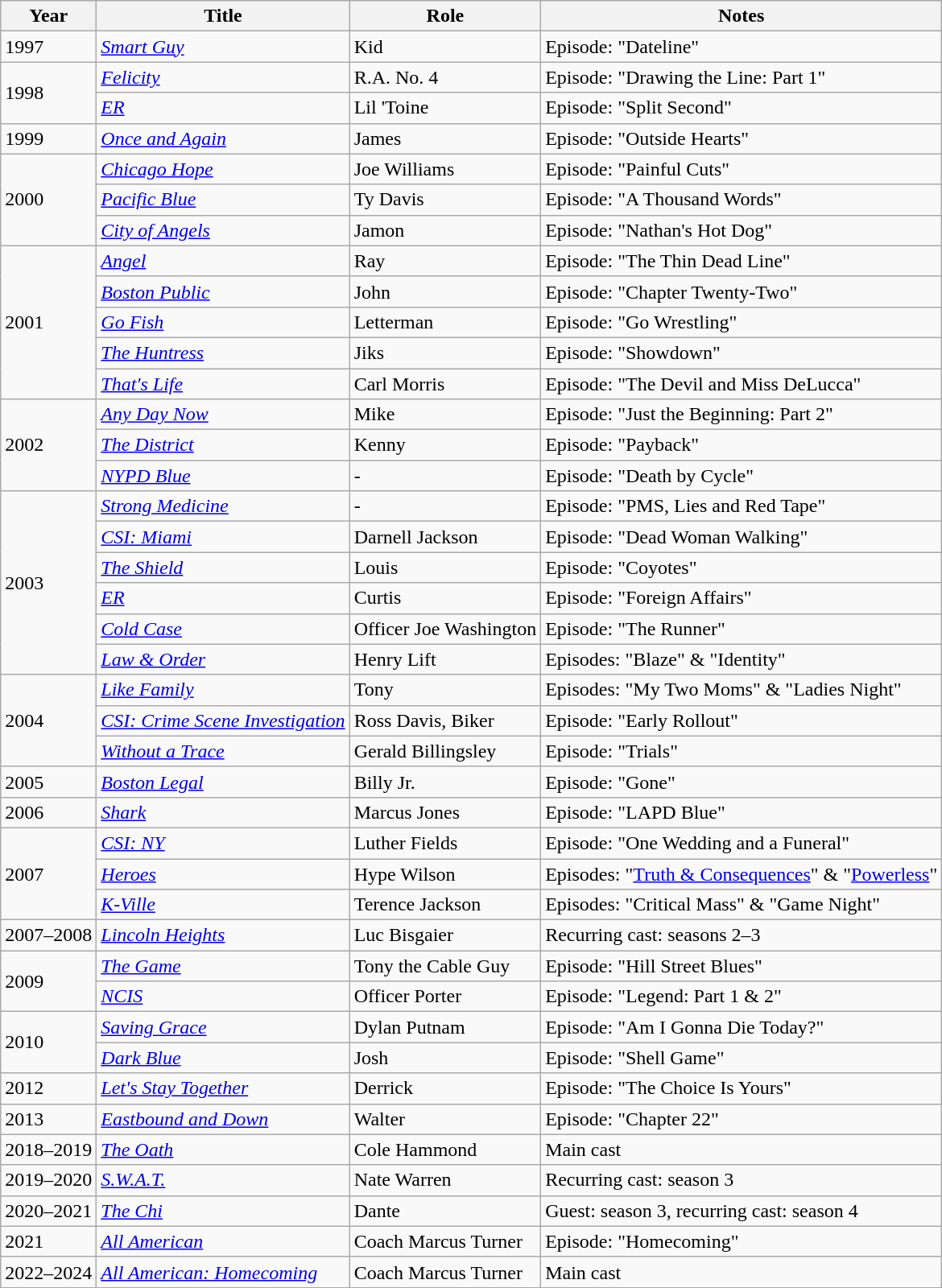<table class="wikitable sortable">
<tr>
<th>Year</th>
<th>Title</th>
<th>Role</th>
<th class="unsortable">Notes</th>
</tr>
<tr>
<td>1997</td>
<td><em><a href='#'>Smart Guy</a></em></td>
<td>Kid</td>
<td>Episode: "Dateline"</td>
</tr>
<tr>
<td rowspan="2">1998</td>
<td><em><a href='#'>Felicity</a></em></td>
<td>R.A. No. 4</td>
<td>Episode: "Drawing the Line: Part 1"</td>
</tr>
<tr>
<td><em><a href='#'>ER</a></em></td>
<td>Lil 'Toine</td>
<td>Episode: "Split Second"</td>
</tr>
<tr>
<td>1999</td>
<td><em><a href='#'>Once and Again</a></em></td>
<td>James</td>
<td>Episode: "Outside Hearts"</td>
</tr>
<tr>
<td rowspan="3">2000</td>
<td><em><a href='#'>Chicago Hope</a></em></td>
<td>Joe Williams</td>
<td>Episode: "Painful Cuts"</td>
</tr>
<tr>
<td><em><a href='#'>Pacific Blue</a></em></td>
<td>Ty Davis</td>
<td>Episode: "A Thousand Words"</td>
</tr>
<tr>
<td><em><a href='#'>City of Angels</a></em></td>
<td>Jamon</td>
<td>Episode: "Nathan's Hot Dog"</td>
</tr>
<tr>
<td rowspan="5">2001</td>
<td><em><a href='#'>Angel</a></em></td>
<td>Ray</td>
<td>Episode: "The Thin Dead Line"</td>
</tr>
<tr>
<td><em><a href='#'>Boston Public</a></em></td>
<td>John</td>
<td>Episode: "Chapter Twenty-Two"</td>
</tr>
<tr>
<td><em><a href='#'>Go Fish</a></em></td>
<td>Letterman</td>
<td>Episode: "Go Wrestling"</td>
</tr>
<tr>
<td><em><a href='#'>The Huntress</a></em></td>
<td>Jiks</td>
<td>Episode: "Showdown"</td>
</tr>
<tr>
<td><em><a href='#'>That's Life</a></em></td>
<td>Carl Morris</td>
<td>Episode: "The Devil and Miss DeLucca"</td>
</tr>
<tr>
<td rowspan="3">2002</td>
<td><em><a href='#'>Any Day Now</a></em></td>
<td>Mike</td>
<td>Episode: "Just the Beginning: Part 2"</td>
</tr>
<tr>
<td><em><a href='#'>The District</a></em></td>
<td>Kenny</td>
<td>Episode: "Payback"</td>
</tr>
<tr>
<td><em><a href='#'>NYPD Blue</a></em></td>
<td>-</td>
<td>Episode: "Death by Cycle"</td>
</tr>
<tr>
<td rowspan="6">2003</td>
<td><em><a href='#'>Strong Medicine</a></em></td>
<td>-</td>
<td>Episode: "PMS, Lies and Red Tape"</td>
</tr>
<tr>
<td><em><a href='#'>CSI: Miami</a></em></td>
<td>Darnell Jackson</td>
<td>Episode: "Dead Woman Walking"</td>
</tr>
<tr>
<td><em><a href='#'>The Shield</a></em></td>
<td>Louis</td>
<td>Episode: "Coyotes"</td>
</tr>
<tr>
<td><em><a href='#'>ER</a></em></td>
<td>Curtis</td>
<td>Episode: "Foreign Affairs"</td>
</tr>
<tr>
<td><em><a href='#'>Cold Case</a></em></td>
<td>Officer Joe Washington</td>
<td>Episode: "The Runner"</td>
</tr>
<tr>
<td><em><a href='#'>Law & Order</a></em></td>
<td>Henry Lift</td>
<td>Episodes: "Blaze" & "Identity"</td>
</tr>
<tr>
<td rowspan="3">2004</td>
<td><em><a href='#'>Like Family</a></em></td>
<td>Tony</td>
<td>Episodes: "My Two Moms" & "Ladies Night"</td>
</tr>
<tr>
<td><em><a href='#'>CSI: Crime Scene Investigation</a></em></td>
<td>Ross Davis, Biker</td>
<td>Episode: "Early Rollout"</td>
</tr>
<tr>
<td><em><a href='#'>Without a Trace</a></em></td>
<td>Gerald Billingsley</td>
<td>Episode: "Trials"</td>
</tr>
<tr>
<td>2005</td>
<td><em><a href='#'>Boston Legal</a></em></td>
<td>Billy Jr.</td>
<td>Episode: "Gone"</td>
</tr>
<tr>
<td>2006</td>
<td><em><a href='#'>Shark</a></em></td>
<td>Marcus Jones</td>
<td>Episode: "LAPD Blue"</td>
</tr>
<tr>
<td rowspan="3">2007</td>
<td><em><a href='#'>CSI: NY</a></em></td>
<td>Luther Fields</td>
<td>Episode: "One Wedding and a Funeral"</td>
</tr>
<tr>
<td><em><a href='#'>Heroes</a></em></td>
<td>Hype Wilson</td>
<td>Episodes: "<a href='#'>Truth & Consequences</a>" & "<a href='#'>Powerless</a>"</td>
</tr>
<tr>
<td><em><a href='#'>K-Ville</a></em></td>
<td>Terence Jackson</td>
<td>Episodes: "Critical Mass" & "Game Night"</td>
</tr>
<tr>
<td>2007–2008</td>
<td><em><a href='#'>Lincoln Heights</a></em></td>
<td>Luc Bisgaier</td>
<td>Recurring cast: seasons 2–3</td>
</tr>
<tr>
<td rowspan="2">2009</td>
<td><em><a href='#'>The Game</a></em></td>
<td>Tony the Cable Guy</td>
<td>Episode: "Hill Street Blues"</td>
</tr>
<tr>
<td><em><a href='#'>NCIS</a></em></td>
<td>Officer Porter</td>
<td>Episode: "Legend: Part 1 & 2"</td>
</tr>
<tr>
<td rowspan="2">2010</td>
<td><em><a href='#'>Saving Grace</a></em></td>
<td>Dylan Putnam</td>
<td>Episode: "Am I Gonna Die Today?"</td>
</tr>
<tr>
<td><em><a href='#'>Dark Blue</a></em></td>
<td>Josh</td>
<td>Episode: "Shell Game"</td>
</tr>
<tr>
<td>2012</td>
<td><em><a href='#'>Let's Stay Together</a></em></td>
<td>Derrick</td>
<td>Episode: "The Choice Is Yours"</td>
</tr>
<tr>
<td>2013</td>
<td><em><a href='#'>Eastbound and Down</a></em></td>
<td>Walter</td>
<td>Episode: "Chapter 22"</td>
</tr>
<tr>
<td>2018–2019</td>
<td><em><a href='#'>The Oath</a></em></td>
<td>Cole Hammond</td>
<td>Main cast</td>
</tr>
<tr>
<td>2019–2020</td>
<td><em><a href='#'>S.W.A.T.</a></em></td>
<td>Nate Warren</td>
<td>Recurring cast: season 3</td>
</tr>
<tr>
<td>2020–2021</td>
<td><em><a href='#'>The Chi</a></em></td>
<td>Dante</td>
<td>Guest: season 3, recurring cast: season 4</td>
</tr>
<tr>
<td>2021</td>
<td><em><a href='#'>All American</a></em></td>
<td>Coach Marcus Turner</td>
<td>Episode: "Homecoming"</td>
</tr>
<tr>
<td>2022–2024</td>
<td><em><a href='#'>All American: Homecoming</a></em></td>
<td>Coach Marcus Turner</td>
<td>Main cast</td>
</tr>
</table>
